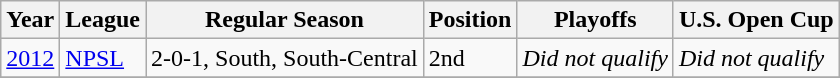<table class="wikitable">
<tr>
<th>Year</th>
<th>League</th>
<th>Regular Season</th>
<th>Position</th>
<th>Playoffs</th>
<th>U.S. Open Cup</th>
</tr>
<tr>
<td><a href='#'>2012</a></td>
<td><a href='#'>NPSL</a></td>
<td>2-0-1, South, South-Central</td>
<td>2nd</td>
<td><em>Did not qualify</em></td>
<td><em>Did not qualify</em></td>
</tr>
<tr>
</tr>
</table>
